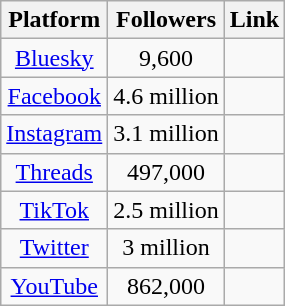<table class="wikitable" style="text-align: center">
<tr>
<th>Platform</th>
<th>Followers</th>
<th>Link</th>
</tr>
<tr>
<td><a href='#'>Bluesky</a></td>
<td>9,600</td>
<td></td>
</tr>
<tr>
<td><a href='#'>Facebook</a></td>
<td>4.6 million</td>
<td></td>
</tr>
<tr>
<td><a href='#'>Instagram</a></td>
<td>3.1 million</td>
<td></td>
</tr>
<tr>
<td><a href='#'>Threads</a></td>
<td>497,000</td>
<td></td>
</tr>
<tr>
<td><a href='#'>TikTok</a></td>
<td>2.5 million</td>
<td></td>
</tr>
<tr>
<td><a href='#'>Twitter</a></td>
<td>3 million</td>
<td></td>
</tr>
<tr>
<td><a href='#'>YouTube</a></td>
<td>862,000</td>
<td></td>
</tr>
</table>
